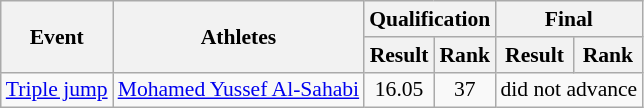<table class="wikitable" border="1" style="font-size:90%">
<tr>
<th rowspan="2">Event</th>
<th rowspan="2">Athletes</th>
<th colspan="2">Qualification</th>
<th colspan="2">Final</th>
</tr>
<tr>
<th>Result</th>
<th>Rank</th>
<th>Result</th>
<th>Rank</th>
</tr>
<tr>
<td><a href='#'>Triple jump</a></td>
<td><a href='#'>Mohamed Yussef Al-Sahabi</a></td>
<td align=center>16.05</td>
<td align=center>37</td>
<td align=center colspan=2>did not advance</td>
</tr>
</table>
